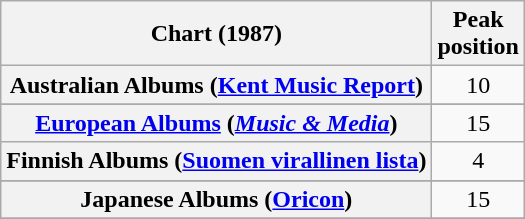<table class="wikitable sortable plainrowheaders" style="text-align:center">
<tr>
<th scope="col">Chart (1987)</th>
<th scope="col">Peak<br>position</th>
</tr>
<tr>
<th scope="row">Australian Albums (<a href='#'>Kent Music Report</a>)</th>
<td>10</td>
</tr>
<tr>
</tr>
<tr>
</tr>
<tr>
</tr>
<tr>
<th scope="row"><a href='#'>European Albums</a> (<em><a href='#'>Music & Media</a></em>)</th>
<td>15</td>
</tr>
<tr>
<th scope="row">Finnish Albums (<a href='#'>Suomen virallinen lista</a>)</th>
<td>4</td>
</tr>
<tr>
</tr>
<tr>
<th scope="row">Japanese Albums (<a href='#'>Oricon</a>)</th>
<td align="center">15</td>
</tr>
<tr>
</tr>
<tr>
</tr>
<tr>
</tr>
<tr>
</tr>
<tr>
</tr>
</table>
